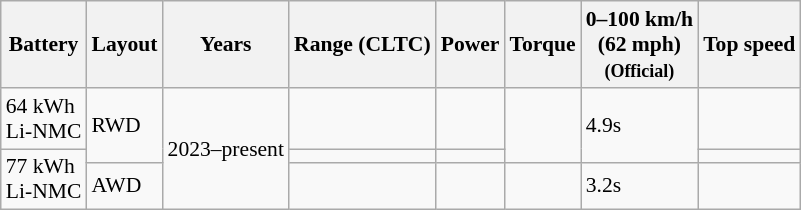<table class="wikitable collapsible" style="text-align:left; font-size:90%;">
<tr>
<th>Battery</th>
<th>Layout</th>
<th>Years</th>
<th>Range (CLTC)</th>
<th>Power</th>
<th>Torque</th>
<th>0–100 km/h<br>(62 mph)<br><small>(Official)</small></th>
<th>Top speed</th>
</tr>
<tr>
<td>64 kWh<br>Li-NMC</td>
<td rowspan="2">RWD</td>
<td rowspan="3">2023–present</td>
<td></td>
<td></td>
<td rowspan="2"></td>
<td rowspan="2">4.9s</td>
<td></td>
</tr>
<tr>
<td rowspan="2">77 kWh<br>Li-NMC</td>
<td></td>
<td></td>
<td></td>
</tr>
<tr>
<td>AWD</td>
<td></td>
<td></td>
<td></td>
<td>3.2s</td>
<td></td>
</tr>
</table>
